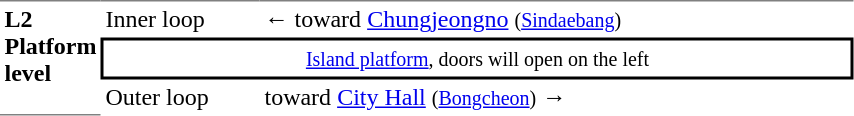<table table border=0 cellspacing=0 cellpadding=3>
<tr>
<td style="border-top:solid 1px gray;border-bottom:solid 1px gray;" width=50 rowspan=10 valign=top><strong>L2<br>Platform level</strong></td>
<td style="border-bottom:solid 0px gray;border-top:solid 1px gray;" width=100>Inner loop</td>
<td style="border-bottom:solid 0px gray;border-top:solid 1px gray;" width=390>←  toward <a href='#'>Chungjeongno</a> <small>(<a href='#'>Sindaebang</a>)</small></td>
</tr>
<tr>
<td style="border-top:solid 2px black;border-right:solid 2px black;border-left:solid 2px black;border-bottom:solid 2px black;text-align:center;" colspan=2><small><a href='#'>Island platform</a>, doors will open on the left </small></td>
</tr>
<tr>
<td>Outer loop</td>
<td>  toward <a href='#'>City Hall</a> <small>(<a href='#'>Bongcheon</a>)</small> →</td>
</tr>
</table>
